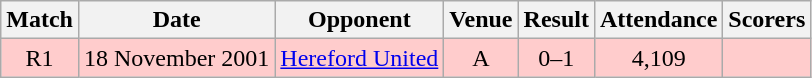<table class="wikitable" style="font-size:100%; text-align:center">
<tr>
<th>Match</th>
<th>Date</th>
<th>Opponent</th>
<th>Venue</th>
<th>Result</th>
<th>Attendance</th>
<th>Scorers</th>
</tr>
<tr style="background: #FFCCCC;">
<td>R1</td>
<td>18 November 2001</td>
<td><a href='#'>Hereford United</a></td>
<td>A</td>
<td>0–1</td>
<td>4,109</td>
<td></td>
</tr>
</table>
